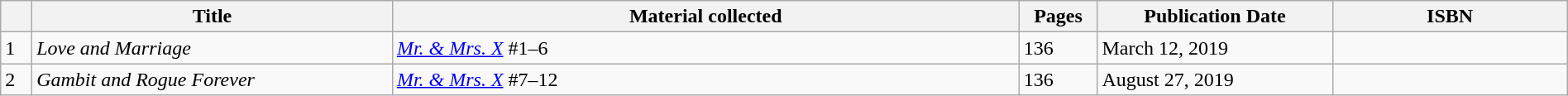<table class="wikitable" style="text-align:left;" width="100%">
<tr>
<th width="2%"></th>
<th width="23%">Title</th>
<th width="40%">Material collected</th>
<th width="5%">Pages</th>
<th width="15%">Publication Date</th>
<th width="15%">ISBN</th>
</tr>
<tr>
<td>1</td>
<td><em>Love and Marriage</em></td>
<td><em><a href='#'>Mr. & Mrs. X</a></em> #1–6</td>
<td>136</td>
<td>March 12, 2019</td>
<td></td>
</tr>
<tr>
<td>2</td>
<td><em>Gambit and Rogue Forever</em></td>
<td><em><a href='#'>Mr. & Mrs. X</a></em> #7–12</td>
<td>136</td>
<td>August 27, 2019</td>
<td></td>
</tr>
</table>
